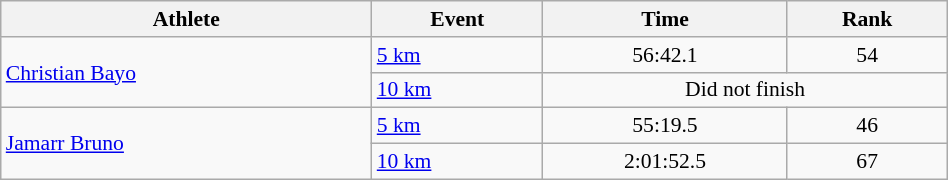<table class="wikitable" style="text-align:center; font-size:90%; width:50%;">
<tr>
<th>Athlete</th>
<th>Event</th>
<th>Time</th>
<th>Rank</th>
</tr>
<tr>
<td align=left rowspan=2><a href='#'>Christian Bayo</a></td>
<td align=left><a href='#'>5 km</a></td>
<td>56:42.1</td>
<td>54</td>
</tr>
<tr>
<td align=left><a href='#'>10 km</a></td>
<td colspan=2>Did not finish</td>
</tr>
<tr>
<td align=left rowspan=2><a href='#'>Jamarr Bruno</a></td>
<td align=left><a href='#'>5 km</a></td>
<td>55:19.5</td>
<td>46</td>
</tr>
<tr>
<td align=left><a href='#'>10 km</a></td>
<td>2:01:52.5</td>
<td>67</td>
</tr>
</table>
